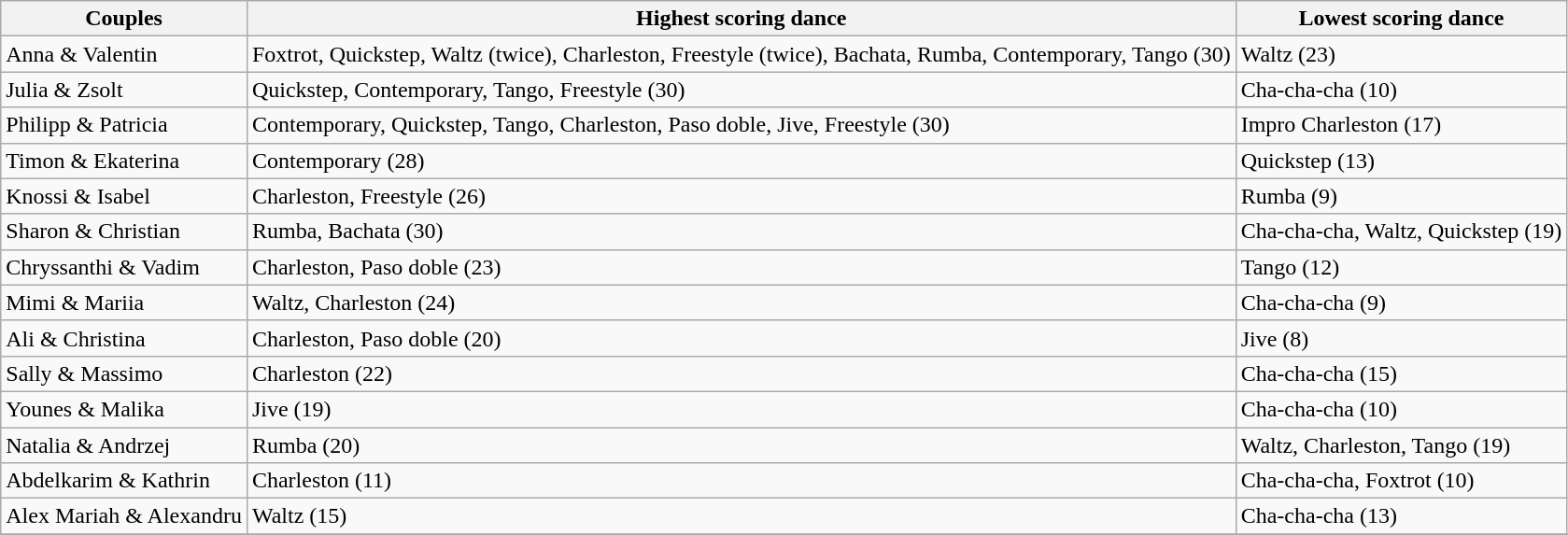<table class="wikitable">
<tr>
<th>Couples</th>
<th>Highest scoring dance</th>
<th>Lowest scoring dance</th>
</tr>
<tr>
<td>Anna & Valentin</td>
<td>Foxtrot, Quickstep, Waltz (twice), Charleston, Freestyle (twice), Bachata, Rumba, Contemporary, Tango (30)</td>
<td>Waltz (23)</td>
</tr>
<tr>
<td>Julia & Zsolt</td>
<td>Quickstep, Contemporary, Tango, Freestyle (30)</td>
<td>Cha-cha-cha (10)</td>
</tr>
<tr>
<td>Philipp & Patricia</td>
<td>Contemporary, Quickstep, Tango, Charleston, Paso doble, Jive, Freestyle (30)</td>
<td>Impro Charleston (17)</td>
</tr>
<tr>
<td>Timon & Ekaterina</td>
<td>Contemporary (28)</td>
<td>Quickstep (13)</td>
</tr>
<tr>
<td>Knossi & Isabel</td>
<td>Charleston, Freestyle (26)</td>
<td>Rumba (9)</td>
</tr>
<tr>
<td>Sharon & Christian</td>
<td>Rumba, Bachata (30)</td>
<td>Cha-cha-cha, Waltz, Quickstep (19)</td>
</tr>
<tr>
<td>Chryssanthi & Vadim</td>
<td>Charleston, Paso doble (23)</td>
<td>Tango (12)</td>
</tr>
<tr>
<td>Mimi & Mariia</td>
<td>Waltz, Charleston (24)</td>
<td>Cha-cha-cha (9)</td>
</tr>
<tr>
<td>Ali & Christina</td>
<td>Charleston, Paso doble (20)</td>
<td>Jive (8)</td>
</tr>
<tr>
<td>Sally & Massimo</td>
<td>Charleston (22)</td>
<td>Cha-cha-cha (15)</td>
</tr>
<tr>
<td>Younes & Malika</td>
<td>Jive (19)</td>
<td>Cha-cha-cha (10)</td>
</tr>
<tr>
<td>Natalia & Andrzej</td>
<td>Rumba (20)</td>
<td>Waltz, Charleston, Tango (19)</td>
</tr>
<tr>
<td>Abdelkarim & Kathrin</td>
<td>Charleston (11)</td>
<td>Cha-cha-cha, Foxtrot (10)</td>
</tr>
<tr>
<td>Alex Mariah & Alexandru</td>
<td>Waltz (15)</td>
<td>Cha-cha-cha (13)</td>
</tr>
<tr>
</tr>
</table>
